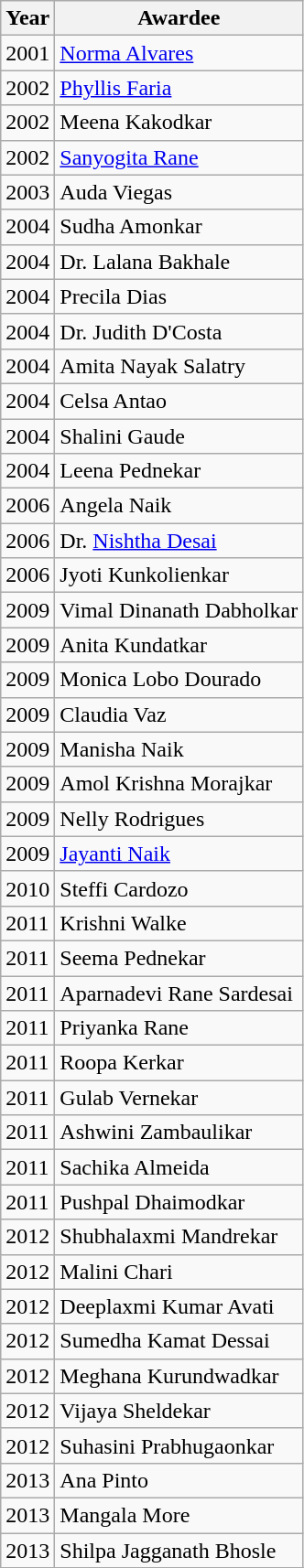<table class="wikitable sortable collapsible" style="font-size:100%">
<tr>
<th>Year</th>
<th>Awardee</th>
</tr>
<tr>
<td>2001</td>
<td><a href='#'>Norma Alvares</a></td>
</tr>
<tr>
<td>2002</td>
<td><a href='#'>Phyllis Faria</a></td>
</tr>
<tr>
<td>2002</td>
<td>Meena Kakodkar</td>
</tr>
<tr>
<td>2002</td>
<td><a href='#'>Sanyogita Rane</a></td>
</tr>
<tr>
<td>2003</td>
<td>Auda Viegas</td>
</tr>
<tr>
<td>2004</td>
<td>Sudha Amonkar</td>
</tr>
<tr>
<td>2004</td>
<td>Dr. Lalana Bakhale</td>
</tr>
<tr>
<td>2004</td>
<td>Precila Dias</td>
</tr>
<tr>
<td>2004</td>
<td>Dr. Judith D'Costa</td>
</tr>
<tr>
<td>2004</td>
<td>Amita Nayak Salatry</td>
</tr>
<tr>
<td>2004</td>
<td>Celsa Antao</td>
</tr>
<tr>
<td>2004</td>
<td>Shalini Gaude</td>
</tr>
<tr>
<td>2004</td>
<td>Leena Pednekar</td>
</tr>
<tr>
<td>2006</td>
<td>Angela Naik</td>
</tr>
<tr>
<td>2006</td>
<td>Dr. <a href='#'>Nishtha Desai</a></td>
</tr>
<tr>
<td>2006</td>
<td>Jyoti Kunkolienkar</td>
</tr>
<tr>
<td>2009</td>
<td>Vimal Dinanath Dabholkar</td>
</tr>
<tr>
<td>2009</td>
<td>Anita Kundatkar</td>
</tr>
<tr>
<td>2009</td>
<td>Monica Lobo Dourado</td>
</tr>
<tr>
<td>2009</td>
<td>Claudia Vaz</td>
</tr>
<tr>
<td>2009</td>
<td>Manisha Naik</td>
</tr>
<tr>
<td>2009</td>
<td>Amol Krishna Morajkar</td>
</tr>
<tr>
<td>2009</td>
<td>Nelly Rodrigues</td>
</tr>
<tr>
<td>2009</td>
<td><a href='#'>Jayanti Naik</a></td>
</tr>
<tr>
<td>2010</td>
<td>Steffi Cardozo</td>
</tr>
<tr>
<td>2011</td>
<td>Krishni Walke</td>
</tr>
<tr>
<td>2011</td>
<td>Seema Pednekar</td>
</tr>
<tr>
<td>2011</td>
<td>Aparnadevi Rane Sardesai</td>
</tr>
<tr>
<td>2011</td>
<td>Priyanka Rane</td>
</tr>
<tr>
<td>2011</td>
<td>Roopa Kerkar</td>
</tr>
<tr>
<td>2011</td>
<td>Gulab Vernekar</td>
</tr>
<tr>
<td>2011</td>
<td>Ashwini Zambaulikar</td>
</tr>
<tr>
<td>2011</td>
<td>Sachika Almeida</td>
</tr>
<tr>
<td>2011</td>
<td>Pushpal Dhaimodkar</td>
</tr>
<tr>
<td>2012</td>
<td>Shubhalaxmi Mandrekar</td>
</tr>
<tr>
<td>2012</td>
<td>Malini Chari</td>
</tr>
<tr>
<td>2012</td>
<td>Deeplaxmi Kumar Avati</td>
</tr>
<tr>
<td>2012</td>
<td>Sumedha Kamat Dessai</td>
</tr>
<tr>
<td>2012</td>
<td>Meghana Kurundwadkar</td>
</tr>
<tr>
<td>2012</td>
<td>Vijaya Sheldekar</td>
</tr>
<tr>
<td>2012</td>
<td>Suhasini Prabhugaonkar</td>
</tr>
<tr>
<td>2013</td>
<td>Ana Pinto</td>
</tr>
<tr>
<td>2013</td>
<td>Mangala More</td>
</tr>
<tr>
<td>2013</td>
<td>Shilpa Jagganath Bhosle</td>
</tr>
<tr>
</tr>
</table>
